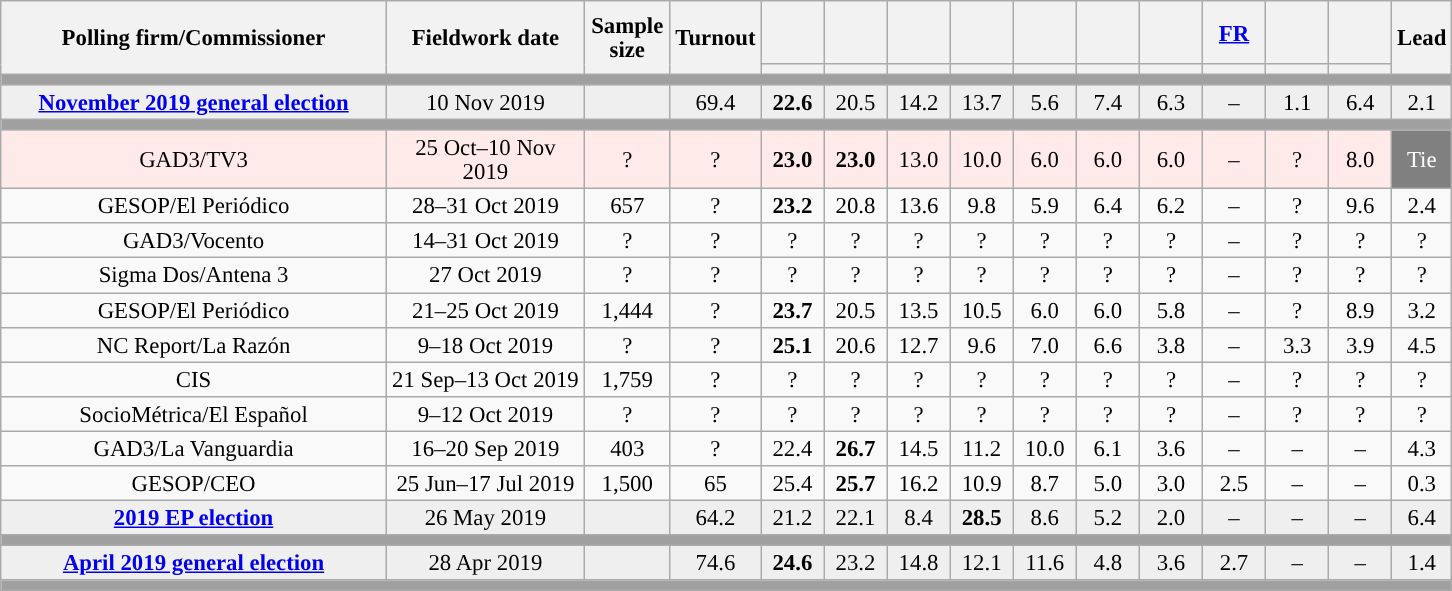<table class="wikitable collapsible collapsed" style="text-align:center; font-size:95%; line-height:16px;">
<tr style="height:42px;">
<th style="width:250px;" rowspan="2">Polling firm/Commissioner</th>
<th style="width:125px;" rowspan="2">Fieldwork date</th>
<th style="width:50px;" rowspan="2">Sample size</th>
<th style="width:45px;" rowspan="2">Turnout</th>
<th style="width:35px;"></th>
<th style="width:35px;"></th>
<th style="width:35px;"></th>
<th style="width:35px;"></th>
<th style="width:35px;"></th>
<th style="width:35px;"></th>
<th style="width:35px;"></th>
<th style="width:35px;"><a href='#'>FR</a></th>
<th style="width:35px;"></th>
<th style="width:35px;"></th>
<th style="width:30px;" rowspan="2">Lead</th>
</tr>
<tr>
<th style="color:inherit;background:"></th>
<th style="color:inherit;background:"></th>
<th style="color:inherit;background:"></th>
<th style="color:inherit;background:"></th>
<th style="color:inherit;background:"></th>
<th style="color:inherit;background:"></th>
<th style="color:inherit;background:"></th>
<th style="color:inherit;background:"></th>
<th style="color:inherit;background:"></th>
<th style="color:inherit;background:"></th>
</tr>
<tr>
<td colspan="15" style="background:#A0A0A0"></td>
</tr>
<tr style="background:#EFEFEF;">
<td><strong><a href='#'>November 2019 general election</a></strong></td>
<td>10 Nov 2019</td>
<td></td>
<td>69.4</td>
<td><strong>22.6</strong><br></td>
<td>20.5<br></td>
<td>14.2<br></td>
<td>13.7<br></td>
<td>5.6<br></td>
<td>7.4<br></td>
<td>6.3<br></td>
<td>–</td>
<td>1.1<br></td>
<td>6.4<br></td>
<td style="background:">2.1</td>
</tr>
<tr>
<td colspan="15" style="background:#A0A0A0"></td>
</tr>
<tr style="background:#FFEAEA;">
<td>GAD3/TV3</td>
<td>25 Oct–10 Nov 2019</td>
<td>?</td>
<td>?</td>
<td><strong>23.0</strong><br></td>
<td><strong>23.0</strong><br></td>
<td>13.0<br></td>
<td>10.0<br></td>
<td>6.0<br></td>
<td>6.0<br></td>
<td>6.0<br></td>
<td>–</td>
<td>?<br></td>
<td>8.0<br></td>
<td style="background:gray;color:white;">Tie</td>
</tr>
<tr>
<td>GESOP/El Periódico</td>
<td>28–31 Oct 2019</td>
<td>657</td>
<td>?</td>
<td><strong>23.2</strong><br></td>
<td>20.8<br></td>
<td>13.6<br></td>
<td>9.8<br></td>
<td>5.9<br></td>
<td>6.4<br></td>
<td>6.2<br></td>
<td>–</td>
<td>?<br></td>
<td>9.6<br></td>
<td style="background:">2.4</td>
</tr>
<tr>
<td>GAD3/Vocento</td>
<td>14–31 Oct 2019</td>
<td>?</td>
<td>?</td>
<td>?<br></td>
<td>?<br></td>
<td>?<br></td>
<td>?<br></td>
<td>?<br></td>
<td>?<br></td>
<td>?<br></td>
<td>–</td>
<td>?<br></td>
<td>?<br></td>
<td style="background:">?</td>
</tr>
<tr>
<td>Sigma Dos/Antena 3</td>
<td>27 Oct 2019</td>
<td>?</td>
<td>?</td>
<td>?<br></td>
<td>?<br></td>
<td>?<br></td>
<td>?<br></td>
<td>?<br></td>
<td>?<br></td>
<td>?<br></td>
<td>–</td>
<td>?<br></td>
<td>?<br></td>
<td style="background:">?</td>
</tr>
<tr>
<td>GESOP/El Periódico</td>
<td>21–25 Oct 2019</td>
<td>1,444</td>
<td>?</td>
<td><strong>23.7</strong><br></td>
<td>20.5<br></td>
<td>13.5<br></td>
<td>10.5<br></td>
<td>6.0<br></td>
<td>6.0<br></td>
<td>5.8<br></td>
<td>–</td>
<td>?<br></td>
<td>8.9<br></td>
<td style="background:">3.2</td>
</tr>
<tr>
<td>NC Report/La Razón</td>
<td>9–18 Oct 2019</td>
<td>?</td>
<td>?</td>
<td><strong>25.1</strong><br></td>
<td>20.6<br></td>
<td>12.7<br></td>
<td>9.6<br></td>
<td>7.0<br></td>
<td>6.6<br></td>
<td>3.8<br></td>
<td>–</td>
<td>3.3<br></td>
<td>3.9<br></td>
<td style="background:">4.5</td>
</tr>
<tr>
<td>CIS</td>
<td>21 Sep–13 Oct 2019</td>
<td>1,759</td>
<td>?</td>
<td>?<br></td>
<td>?<br></td>
<td>?<br></td>
<td>?<br></td>
<td>?<br></td>
<td>?<br></td>
<td>?<br></td>
<td>–</td>
<td>?<br></td>
<td>?<br></td>
<td style="background:">?</td>
</tr>
<tr>
<td>SocioMétrica/El Español</td>
<td>9–12 Oct 2019</td>
<td>?</td>
<td>?</td>
<td>?<br></td>
<td>?<br></td>
<td>?<br></td>
<td>?<br></td>
<td>?<br></td>
<td>?<br></td>
<td>?<br></td>
<td>–</td>
<td>?<br></td>
<td>?<br></td>
<td style="background:">?</td>
</tr>
<tr>
<td>GAD3/La Vanguardia</td>
<td>16–20 Sep 2019</td>
<td>403</td>
<td>?</td>
<td>22.4<br></td>
<td><strong>26.7</strong><br></td>
<td>14.5<br></td>
<td>11.2<br></td>
<td>10.0<br></td>
<td>6.1<br></td>
<td>3.6<br></td>
<td>–</td>
<td>–</td>
<td>–</td>
<td style="background:">4.3</td>
</tr>
<tr>
<td>GESOP/CEO</td>
<td>25 Jun–17 Jul 2019</td>
<td>1,500</td>
<td>65</td>
<td>25.4<br></td>
<td><strong>25.7</strong><br></td>
<td>16.2<br></td>
<td>10.9<br></td>
<td>8.7<br></td>
<td>5.0<br></td>
<td>3.0<br></td>
<td>2.5<br></td>
<td>–</td>
<td>–</td>
<td style="background:">0.3</td>
</tr>
<tr style="background:#EFEFEF;">
<td><strong><a href='#'>2019 EP election</a></strong></td>
<td>26 May 2019</td>
<td></td>
<td>64.2</td>
<td>21.2<br></td>
<td>22.1<br></td>
<td>8.4<br></td>
<td><strong>28.5</strong><br></td>
<td>8.6<br></td>
<td>5.2<br></td>
<td>2.0<br></td>
<td>–</td>
<td>–</td>
<td>–</td>
<td style="background:">6.4</td>
</tr>
<tr>
<td colspan="15" style="background:#A0A0A0"></td>
</tr>
<tr style="background:#EFEFEF;">
<td><strong><a href='#'>April 2019 general election</a></strong></td>
<td>28 Apr 2019</td>
<td></td>
<td>74.6</td>
<td><strong>24.6</strong><br></td>
<td>23.2<br></td>
<td>14.8<br></td>
<td>12.1<br></td>
<td>11.6<br></td>
<td>4.8<br></td>
<td>3.6<br></td>
<td>2.7<br></td>
<td>–</td>
<td>–</td>
<td style="background:">1.4</td>
</tr>
<tr>
<td colspan="15" style="background:#A0A0A0"></td>
</tr>
</table>
